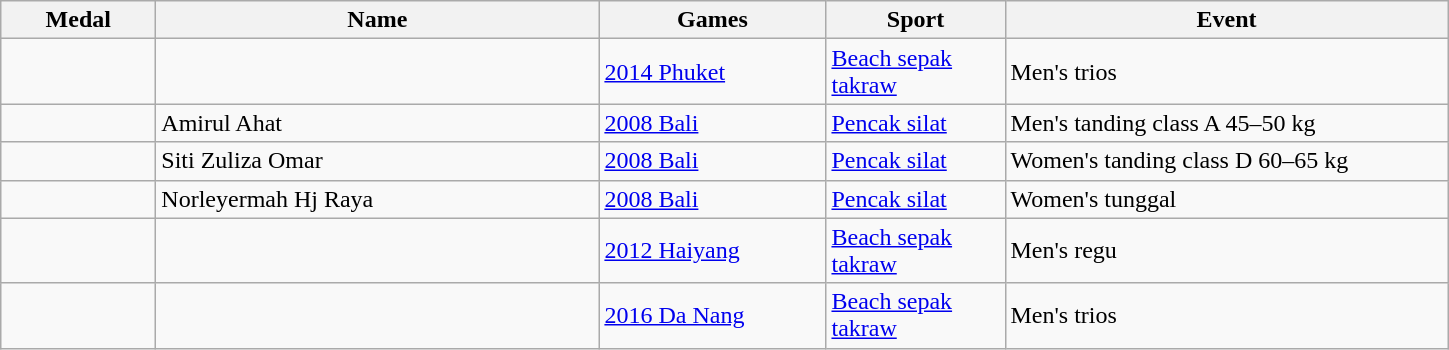<table class="wikitable">
<tr>
<th style="width:6em">Medal</th>
<th style="width:18em">Name</th>
<th style="width:9em">Games</th>
<th style="width:7em">Sport</th>
<th style="width:18em">Event</th>
</tr>
<tr>
<td></td>
<td></td>
<td><a href='#'>2014 Phuket</a></td>
<td><a href='#'>Beach sepak takraw</a></td>
<td>Men's trios</td>
</tr>
<tr>
<td></td>
<td>Amirul Ahat</td>
<td><a href='#'>2008 Bali</a></td>
<td><a href='#'>Pencak silat</a></td>
<td>Men's tanding class A 45–50 kg</td>
</tr>
<tr>
<td></td>
<td>Siti Zuliza Omar</td>
<td><a href='#'>2008 Bali</a></td>
<td><a href='#'>Pencak silat</a></td>
<td>Women's tanding class D 60–65 kg</td>
</tr>
<tr>
<td></td>
<td>Norleyermah Hj Raya</td>
<td><a href='#'>2008 Bali</a></td>
<td><a href='#'>Pencak silat</a></td>
<td>Women's tunggal</td>
</tr>
<tr>
<td></td>
<td></td>
<td><a href='#'>2012 Haiyang</a></td>
<td><a href='#'>Beach sepak takraw</a></td>
<td>Men's regu</td>
</tr>
<tr>
<td></td>
<td></td>
<td><a href='#'>2016 Da Nang</a></td>
<td><a href='#'>Beach sepak takraw</a></td>
<td>Men's trios</td>
</tr>
</table>
